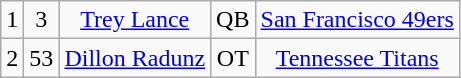<table class="wikitable" style="text-align:center">
<tr>
<td>1</td>
<td>3</td>
<td><a href='#'>Trey Lance</a></td>
<td>QB</td>
<td><a href='#'>San Francisco 49ers</a></td>
</tr>
<tr>
<td>2</td>
<td>53</td>
<td><a href='#'>Dillon Radunz</a></td>
<td>OT</td>
<td><a href='#'>Tennessee Titans</a></td>
</tr>
</table>
